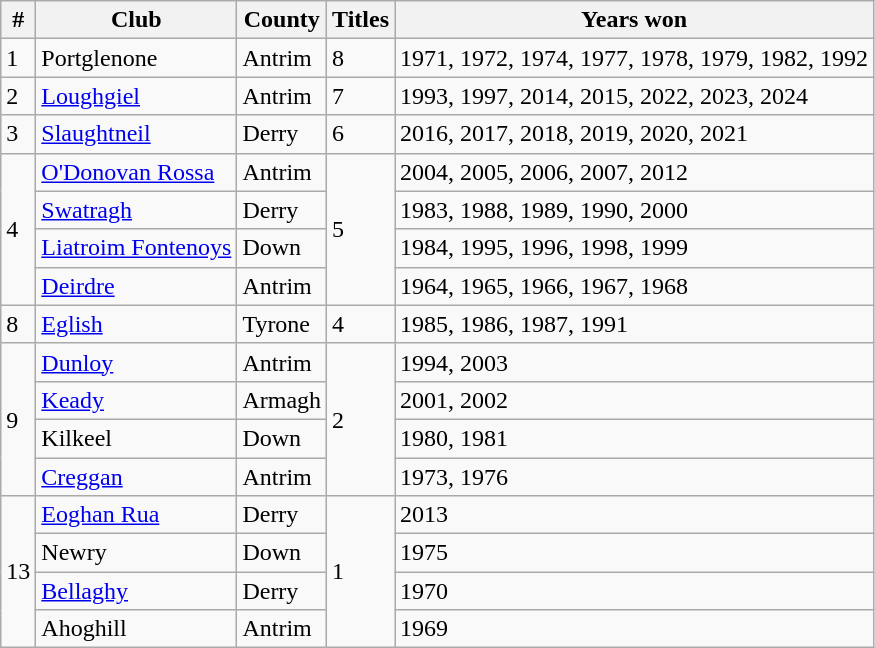<table class="wikitable" border="1">
<tr>
<th>#</th>
<th>Club</th>
<th>County</th>
<th>Titles</th>
<th>Years won</th>
</tr>
<tr>
<td>1</td>
<td>Portglenone</td>
<td>Antrim</td>
<td>8</td>
<td>1971, 1972, 1974, 1977, 1978, 1979, 1982, 1992</td>
</tr>
<tr>
<td>2</td>
<td><a href='#'>Loughgiel</a></td>
<td>Antrim</td>
<td>7</td>
<td>1993, 1997, 2014, 2015, 2022, 2023, 2024</td>
</tr>
<tr>
<td>3</td>
<td><a href='#'>Slaughtneil</a></td>
<td>Derry</td>
<td>6</td>
<td>2016, 2017, 2018, 2019, 2020, 2021</td>
</tr>
<tr>
<td rowspan=4>4</td>
<td><a href='#'>O'Donovan Rossa</a></td>
<td>Antrim</td>
<td rowspan=4>5</td>
<td>2004, 2005, 2006, 2007, 2012</td>
</tr>
<tr>
<td><a href='#'>Swatragh</a></td>
<td>Derry</td>
<td>1983, 1988, 1989, 1990, 2000</td>
</tr>
<tr>
<td><a href='#'>Liatroim Fontenoys</a></td>
<td>Down</td>
<td>1984, 1995, 1996, 1998, 1999</td>
</tr>
<tr>
<td><a href='#'>Deirdre</a></td>
<td>Antrim</td>
<td>1964, 1965, 1966, 1967, 1968</td>
</tr>
<tr>
<td>8</td>
<td><a href='#'>Eglish</a></td>
<td>Tyrone</td>
<td>4</td>
<td>1985, 1986, 1987, 1991</td>
</tr>
<tr>
<td rowspan=4>9</td>
<td><a href='#'>Dunloy</a></td>
<td>Antrim</td>
<td rowspan=4>2</td>
<td>1994, 2003</td>
</tr>
<tr>
<td><a href='#'>Keady</a></td>
<td>Armagh</td>
<td>2001, 2002</td>
</tr>
<tr>
<td>Kilkeel</td>
<td>Down</td>
<td>1980, 1981</td>
</tr>
<tr>
<td><a href='#'>Creggan</a></td>
<td>Antrim</td>
<td>1973, 1976</td>
</tr>
<tr>
<td rowspan=4>13</td>
<td><a href='#'>Eoghan Rua</a></td>
<td>Derry</td>
<td rowspan=4>1</td>
<td>2013</td>
</tr>
<tr>
<td>Newry</td>
<td>Down</td>
<td>1975</td>
</tr>
<tr>
<td><a href='#'>Bellaghy</a></td>
<td>Derry</td>
<td>1970</td>
</tr>
<tr>
<td>Ahoghill</td>
<td>Antrim</td>
<td>1969</td>
</tr>
</table>
